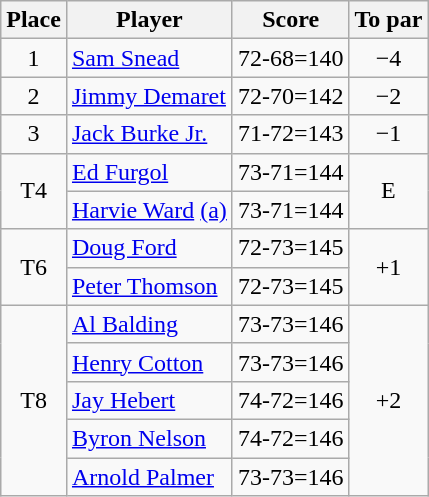<table class="wikitable">
<tr>
<th>Place</th>
<th>Player</th>
<th>Score</th>
<th>To par</th>
</tr>
<tr>
<td align="center">1</td>
<td> <a href='#'>Sam Snead</a></td>
<td>72-68=140</td>
<td align="center">−4</td>
</tr>
<tr>
<td align="center">2</td>
<td> <a href='#'>Jimmy Demaret</a></td>
<td>72-70=142</td>
<td align="center">−2</td>
</tr>
<tr>
<td align="center">3</td>
<td> <a href='#'>Jack Burke Jr.</a></td>
<td>71-72=143</td>
<td align="center">−1</td>
</tr>
<tr>
<td rowspan="2" align="center">T4</td>
<td> <a href='#'>Ed Furgol</a></td>
<td>73-71=144</td>
<td rowspan="2" align="center">E</td>
</tr>
<tr>
<td> <a href='#'>Harvie Ward</a> <a href='#'>(a)</a></td>
<td>73-71=144</td>
</tr>
<tr>
<td rowspan="2" align="center">T6</td>
<td> <a href='#'>Doug Ford</a></td>
<td>72-73=145</td>
<td rowspan="2" align="center">+1</td>
</tr>
<tr>
<td> <a href='#'>Peter Thomson</a></td>
<td>72-73=145</td>
</tr>
<tr>
<td rowspan="5" align="center">T8</td>
<td> <a href='#'>Al Balding</a></td>
<td>73-73=146</td>
<td rowspan="5" align="center">+2</td>
</tr>
<tr>
<td> <a href='#'>Henry Cotton</a></td>
<td>73-73=146</td>
</tr>
<tr>
<td> <a href='#'>Jay Hebert</a></td>
<td>74-72=146</td>
</tr>
<tr>
<td> <a href='#'>Byron Nelson</a></td>
<td>74-72=146</td>
</tr>
<tr>
<td> <a href='#'>Arnold Palmer</a></td>
<td>73-73=146</td>
</tr>
</table>
